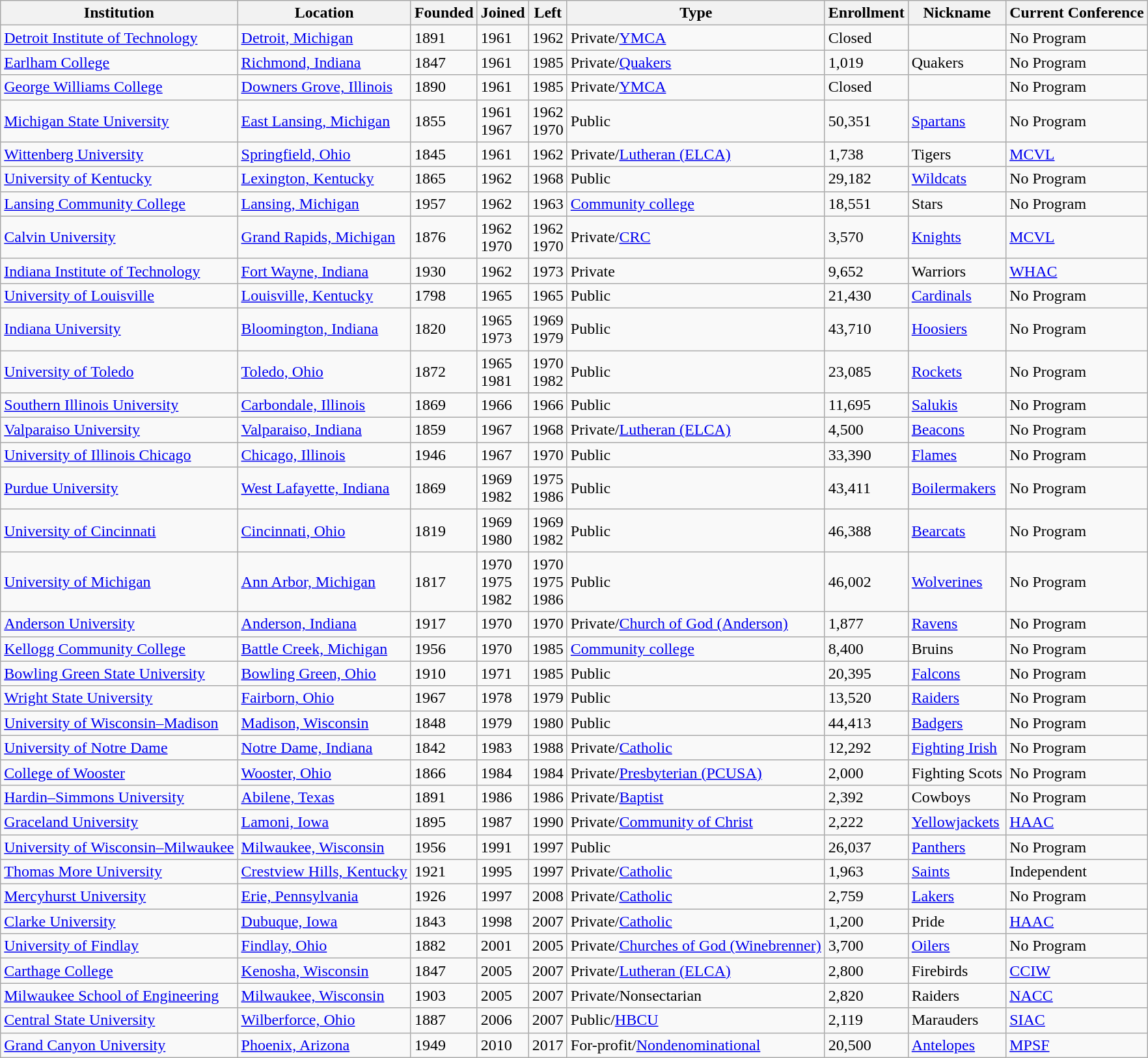<table class="wikitable">
<tr>
<th>Institution</th>
<th>Location</th>
<th>Founded</th>
<th>Joined</th>
<th>Left</th>
<th>Type</th>
<th>Enrollment</th>
<th>Nickname</th>
<th>Current Conference</th>
</tr>
<tr>
<td><a href='#'>Detroit Institute of Technology</a></td>
<td><a href='#'>Detroit, Michigan</a></td>
<td>1891</td>
<td>1961</td>
<td>1962</td>
<td>Private/<a href='#'>YMCA</a></td>
<td>Closed</td>
<td></td>
<td>No Program</td>
</tr>
<tr>
<td><a href='#'>Earlham College</a></td>
<td><a href='#'>Richmond, Indiana</a></td>
<td>1847</td>
<td>1961</td>
<td>1985</td>
<td>Private/<a href='#'>Quakers</a></td>
<td>1,019</td>
<td>Quakers</td>
<td>No Program</td>
</tr>
<tr>
<td><a href='#'>George Williams College</a></td>
<td><a href='#'>Downers Grove, Illinois</a></td>
<td>1890</td>
<td>1961</td>
<td>1985</td>
<td>Private/<a href='#'>YMCA</a></td>
<td>Closed</td>
<td></td>
<td>No Program</td>
</tr>
<tr>
<td><a href='#'>Michigan State University</a></td>
<td><a href='#'>East Lansing, Michigan</a></td>
<td>1855</td>
<td>1961<br>1967</td>
<td>1962<br>1970</td>
<td>Public</td>
<td>50,351</td>
<td><a href='#'>Spartans</a></td>
<td>No Program</td>
</tr>
<tr>
<td><a href='#'>Wittenberg University</a></td>
<td><a href='#'>Springfield, Ohio</a></td>
<td>1845</td>
<td>1961</td>
<td>1962</td>
<td>Private/<a href='#'>Lutheran (ELCA)</a></td>
<td>1,738</td>
<td>Tigers</td>
<td><a href='#'>MCVL</a></td>
</tr>
<tr>
<td><a href='#'>University of Kentucky</a></td>
<td><a href='#'>Lexington, Kentucky</a></td>
<td>1865</td>
<td>1962</td>
<td>1968</td>
<td>Public</td>
<td>29,182</td>
<td><a href='#'>Wildcats</a></td>
<td>No Program</td>
</tr>
<tr>
<td><a href='#'>Lansing Community College</a></td>
<td><a href='#'>Lansing, Michigan</a></td>
<td>1957</td>
<td>1962</td>
<td>1963</td>
<td><a href='#'>Community college</a></td>
<td>18,551</td>
<td>Stars</td>
<td>No Program</td>
</tr>
<tr>
<td><a href='#'>Calvin University</a></td>
<td><a href='#'>Grand Rapids, Michigan</a></td>
<td>1876</td>
<td>1962<br>1970</td>
<td>1962<br>1970</td>
<td>Private/<a href='#'>CRC</a></td>
<td>3,570</td>
<td><a href='#'>Knights</a></td>
<td><a href='#'>MCVL</a></td>
</tr>
<tr>
<td><a href='#'>Indiana Institute of Technology</a></td>
<td><a href='#'>Fort Wayne, Indiana</a></td>
<td>1930</td>
<td>1962</td>
<td>1973</td>
<td>Private</td>
<td>9,652</td>
<td>Warriors</td>
<td><a href='#'>WHAC</a></td>
</tr>
<tr>
<td><a href='#'>University of Louisville</a></td>
<td><a href='#'>Louisville, Kentucky</a></td>
<td>1798</td>
<td>1965</td>
<td>1965</td>
<td>Public</td>
<td>21,430</td>
<td><a href='#'>Cardinals</a></td>
<td>No Program</td>
</tr>
<tr>
<td><a href='#'>Indiana University</a></td>
<td><a href='#'>Bloomington, Indiana</a></td>
<td>1820</td>
<td>1965<br>1973</td>
<td>1969<br>1979</td>
<td>Public</td>
<td>43,710</td>
<td><a href='#'>Hoosiers</a></td>
<td>No Program</td>
</tr>
<tr>
<td><a href='#'>University of Toledo</a></td>
<td><a href='#'>Toledo, Ohio</a></td>
<td>1872</td>
<td>1965<br>1981</td>
<td>1970<br>1982</td>
<td>Public</td>
<td>23,085</td>
<td><a href='#'>Rockets</a></td>
<td>No Program</td>
</tr>
<tr>
<td><a href='#'>Southern Illinois University</a></td>
<td><a href='#'>Carbondale, Illinois</a></td>
<td>1869</td>
<td>1966</td>
<td>1966</td>
<td>Public</td>
<td>11,695</td>
<td><a href='#'>Salukis</a></td>
<td>No Program</td>
</tr>
<tr>
<td><a href='#'>Valparaiso University</a></td>
<td><a href='#'>Valparaiso, Indiana</a></td>
<td>1859</td>
<td>1967</td>
<td>1968</td>
<td>Private/<a href='#'>Lutheran (ELCA)</a></td>
<td>4,500</td>
<td><a href='#'>Beacons</a></td>
<td>No Program</td>
</tr>
<tr>
<td><a href='#'>University of Illinois Chicago</a></td>
<td><a href='#'>Chicago, Illinois</a></td>
<td>1946</td>
<td>1967</td>
<td>1970</td>
<td>Public</td>
<td>33,390</td>
<td><a href='#'>Flames</a></td>
<td>No Program</td>
</tr>
<tr>
<td><a href='#'>Purdue University</a></td>
<td><a href='#'>West Lafayette, Indiana</a></td>
<td>1869</td>
<td>1969<br>1982</td>
<td>1975<br>1986</td>
<td>Public</td>
<td>43,411</td>
<td><a href='#'>Boilermakers</a></td>
<td>No Program</td>
</tr>
<tr>
<td><a href='#'>University of Cincinnati</a></td>
<td><a href='#'>Cincinnati, Ohio</a></td>
<td>1819</td>
<td>1969<br>1980</td>
<td>1969<br>1982</td>
<td>Public</td>
<td>46,388</td>
<td><a href='#'>Bearcats</a></td>
<td>No Program</td>
</tr>
<tr>
<td><a href='#'>University of Michigan</a></td>
<td><a href='#'>Ann Arbor, Michigan</a></td>
<td>1817</td>
<td>1970<br>1975<br>1982</td>
<td>1970<br>1975<br>1986</td>
<td>Public</td>
<td>46,002</td>
<td><a href='#'>Wolverines</a></td>
<td>No Program</td>
</tr>
<tr>
<td><a href='#'>Anderson University</a></td>
<td><a href='#'>Anderson, Indiana</a></td>
<td>1917</td>
<td>1970</td>
<td>1970</td>
<td>Private/<a href='#'>Church of God (Anderson)</a></td>
<td>1,877</td>
<td><a href='#'>Ravens</a></td>
<td>No Program</td>
</tr>
<tr>
<td><a href='#'>Kellogg Community College</a></td>
<td><a href='#'>Battle Creek, Michigan</a></td>
<td>1956</td>
<td>1970</td>
<td>1985</td>
<td><a href='#'>Community college</a></td>
<td>8,400</td>
<td>Bruins</td>
<td>No Program</td>
</tr>
<tr>
<td><a href='#'>Bowling Green State University</a></td>
<td><a href='#'>Bowling Green, Ohio</a></td>
<td>1910</td>
<td>1971</td>
<td>1985</td>
<td>Public</td>
<td>20,395</td>
<td><a href='#'>Falcons</a></td>
<td>No Program</td>
</tr>
<tr>
<td><a href='#'>Wright State University</a></td>
<td><a href='#'>Fairborn, Ohio</a></td>
<td>1967</td>
<td>1978</td>
<td>1979</td>
<td>Public</td>
<td>13,520</td>
<td><a href='#'>Raiders</a></td>
<td>No Program</td>
</tr>
<tr>
<td><a href='#'>University of Wisconsin–Madison</a></td>
<td><a href='#'>Madison, Wisconsin</a></td>
<td>1848</td>
<td>1979</td>
<td>1980</td>
<td>Public</td>
<td>44,413</td>
<td><a href='#'>Badgers</a></td>
<td>No Program</td>
</tr>
<tr>
<td><a href='#'>University of Notre Dame</a></td>
<td><a href='#'>Notre Dame, Indiana</a></td>
<td>1842</td>
<td>1983</td>
<td>1988</td>
<td>Private/<a href='#'>Catholic</a></td>
<td>12,292</td>
<td><a href='#'>Fighting Irish</a></td>
<td>No Program</td>
</tr>
<tr>
<td><a href='#'>College of Wooster</a></td>
<td><a href='#'>Wooster, Ohio</a></td>
<td>1866</td>
<td>1984</td>
<td>1984</td>
<td>Private/<a href='#'>Presbyterian (PCUSA)</a></td>
<td>2,000</td>
<td>Fighting Scots</td>
<td>No Program</td>
</tr>
<tr>
<td><a href='#'>Hardin–Simmons University</a></td>
<td><a href='#'>Abilene, Texas</a></td>
<td>1891</td>
<td>1986</td>
<td>1986</td>
<td>Private/<a href='#'>Baptist</a></td>
<td>2,392</td>
<td>Cowboys</td>
<td>No Program</td>
</tr>
<tr>
<td><a href='#'>Graceland University</a></td>
<td><a href='#'>Lamoni, Iowa</a></td>
<td>1895</td>
<td>1987</td>
<td>1990</td>
<td>Private/<a href='#'>Community of Christ</a></td>
<td>2,222</td>
<td><a href='#'>Yellowjackets</a></td>
<td><a href='#'>HAAC</a></td>
</tr>
<tr>
<td><a href='#'>University of Wisconsin–Milwaukee</a></td>
<td><a href='#'>Milwaukee, Wisconsin</a></td>
<td>1956</td>
<td>1991</td>
<td>1997</td>
<td>Public</td>
<td>26,037</td>
<td><a href='#'>Panthers</a></td>
<td>No Program</td>
</tr>
<tr>
<td><a href='#'>Thomas More University</a></td>
<td><a href='#'>Crestview Hills, Kentucky</a></td>
<td>1921</td>
<td>1995</td>
<td>1997</td>
<td>Private/<a href='#'>Catholic</a></td>
<td>1,963</td>
<td><a href='#'>Saints</a></td>
<td>Independent<br></td>
</tr>
<tr>
<td><a href='#'>Mercyhurst University</a></td>
<td><a href='#'>Erie, Pennsylvania</a></td>
<td>1926</td>
<td>1997</td>
<td>2008</td>
<td>Private/<a href='#'>Catholic</a></td>
<td>2,759</td>
<td><a href='#'>Lakers</a></td>
<td>No Program</td>
</tr>
<tr>
<td><a href='#'>Clarke University</a></td>
<td><a href='#'>Dubuque, Iowa</a></td>
<td>1843</td>
<td>1998</td>
<td>2007</td>
<td>Private/<a href='#'>Catholic</a></td>
<td>1,200</td>
<td>Pride</td>
<td><a href='#'>HAAC</a></td>
</tr>
<tr>
<td><a href='#'>University of Findlay</a></td>
<td><a href='#'>Findlay, Ohio</a></td>
<td>1882</td>
<td>2001</td>
<td>2005</td>
<td>Private/<a href='#'>Churches of God (Winebrenner)</a></td>
<td>3,700</td>
<td><a href='#'>Oilers</a></td>
<td>No Program</td>
</tr>
<tr>
<td><a href='#'>Carthage College</a></td>
<td><a href='#'>Kenosha, Wisconsin</a></td>
<td>1847</td>
<td>2005</td>
<td>2007</td>
<td>Private/<a href='#'>Lutheran (ELCA)</a></td>
<td>2,800</td>
<td>Firebirds</td>
<td><a href='#'>CCIW</a></td>
</tr>
<tr>
<td><a href='#'>Milwaukee School of Engineering</a></td>
<td><a href='#'>Milwaukee, Wisconsin</a></td>
<td>1903</td>
<td>2005</td>
<td>2007</td>
<td>Private/Nonsectarian</td>
<td>2,820</td>
<td>Raiders</td>
<td><a href='#'>NACC</a></td>
</tr>
<tr>
<td><a href='#'>Central State University</a></td>
<td><a href='#'>Wilberforce, Ohio</a></td>
<td>1887</td>
<td>2006</td>
<td>2007</td>
<td>Public/<a href='#'>HBCU</a></td>
<td>2,119</td>
<td>Marauders</td>
<td><a href='#'>SIAC</a></td>
</tr>
<tr>
<td><a href='#'>Grand Canyon University</a></td>
<td><a href='#'>Phoenix, Arizona</a></td>
<td>1949</td>
<td>2010</td>
<td>2017</td>
<td>For-profit/<a href='#'>Nondenominational</a></td>
<td>20,500</td>
<td><a href='#'>Antelopes</a></td>
<td><a href='#'>MPSF</a></td>
</tr>
</table>
